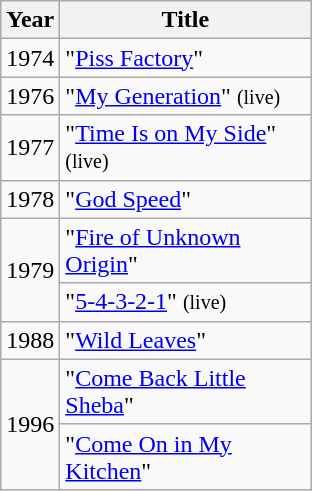<table class="wikitable">
<tr>
<th>Year</th>
<th width="160">Title</th>
</tr>
<tr>
<td>1974</td>
<td>"<a href='#'>Piss Factory</a>"</td>
</tr>
<tr>
<td>1976</td>
<td>"<a href='#'>My Generation</a>" <small>(live)</small></td>
</tr>
<tr>
<td>1977</td>
<td>"<a href='#'>Time Is on My Side</a>" <small>(live)</small></td>
</tr>
<tr>
<td>1978</td>
<td>"<a href='#'>God Speed</a>"</td>
</tr>
<tr>
<td rowspan=2>1979</td>
<td>"<a href='#'>Fire of Unknown Origin</a>"</td>
</tr>
<tr>
<td>"<a href='#'>5-4-3-2-1</a>" <small>(live)</small></td>
</tr>
<tr>
<td>1988</td>
<td>"<a href='#'>Wild Leaves</a>"</td>
</tr>
<tr>
<td rowspan=2>1996</td>
<td>"<a href='#'>Come Back Little Sheba</a>"</td>
</tr>
<tr>
<td>"<a href='#'>Come On in My Kitchen</a>"</td>
</tr>
</table>
